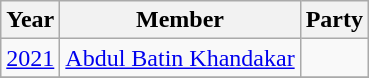<table class="wikitable sortable">
<tr>
<th>Year</th>
<th>Member</th>
<th colspan=2>Party</th>
</tr>
<tr>
<td><a href='#'>2021</a></td>
<td><a href='#'>Abdul Batin Khandakar</a></td>
<td></td>
</tr>
<tr>
</tr>
</table>
